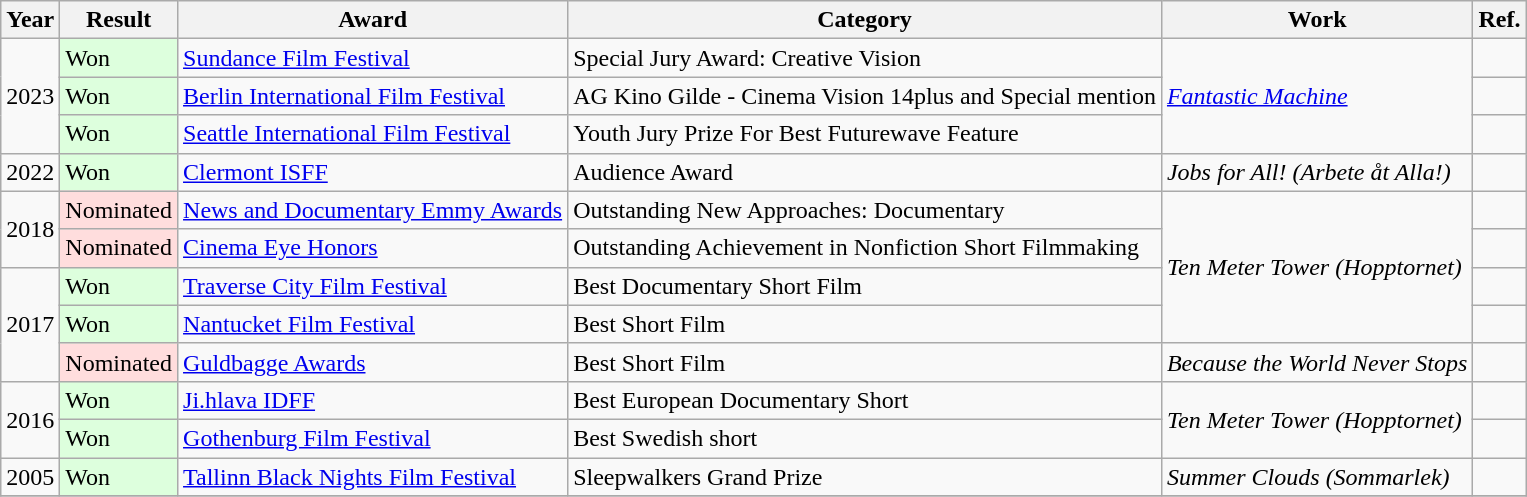<table class="wikitable">
<tr>
<th>Year</th>
<th>Result</th>
<th>Award</th>
<th>Category</th>
<th>Work</th>
<th>Ref.</th>
</tr>
<tr>
<td rowspan="3">2023</td>
<td style="background: #ddffdd">Won</td>
<td><a href='#'>Sundance Film Festival</a></td>
<td>Special Jury Award: Creative Vision</td>
<td rowspan="3"><em><a href='#'>Fantastic Machine</a></em></td>
<td></td>
</tr>
<tr>
<td style="background: #ddffdd">Won</td>
<td><a href='#'>Berlin International Film Festival</a></td>
<td>AG Kino Gilde - Cinema Vision 14plus and Special mention</td>
<td></td>
</tr>
<tr>
<td style="background: #ddffdd">Won</td>
<td><a href='#'>Seattle International Film Festival</a></td>
<td>Youth Jury Prize For Best Futurewave Feature</td>
<td></td>
</tr>
<tr>
<td>2022</td>
<td style="background: #ddffdd">Won</td>
<td><a href='#'>Clermont ISFF</a></td>
<td>Audience Award</td>
<td><em>Jobs for All!</em> <em>(Arbete åt Alla!)</em></td>
<td></td>
</tr>
<tr>
<td rowspan="2">2018</td>
<td style="background: #ffdddd">Nominated</td>
<td><a href='#'>News and Documentary Emmy Awards</a></td>
<td>Outstanding New Approaches: Documentary</td>
<td rowspan="4"><em>Ten Meter Tower</em> <em>(Hopptornet)</em></td>
<td></td>
</tr>
<tr>
<td style="background: #ffdddd">Nominated</td>
<td><a href='#'>Cinema Eye Honors</a></td>
<td>Outstanding Achievement in Nonfiction Short Filmmaking</td>
<td></td>
</tr>
<tr>
<td rowspan="3">2017</td>
<td style="background: #ddffdd">Won</td>
<td><a href='#'>Traverse City Film Festival</a></td>
<td>Best Documentary Short Film</td>
<td></td>
</tr>
<tr>
<td style="background: #ddffdd">Won</td>
<td><a href='#'>Nantucket Film Festival</a></td>
<td>Best Short Film</td>
<td></td>
</tr>
<tr>
<td style="background: #ffdddd">Nominated</td>
<td><a href='#'>Guldbagge Awards</a></td>
<td>Best Short Film</td>
<td><em>Because the World Never Stops</em></td>
<td></td>
</tr>
<tr>
<td rowspan="2">2016</td>
<td style="background: #ddffdd">Won</td>
<td><a href='#'>Ji.hlava IDFF</a></td>
<td>Best European Documentary Short</td>
<td rowspan="2"><em>Ten Meter Tower</em> <em>(Hopptornet)</em></td>
<td></td>
</tr>
<tr>
<td style="background: #ddffdd">Won</td>
<td><a href='#'>Gothenburg Film Festival</a></td>
<td>Best Swedish short</td>
<td></td>
</tr>
<tr>
<td>2005</td>
<td style="background: #ddffdd">Won</td>
<td><a href='#'>Tallinn Black Nights Film Festival</a></td>
<td>Sleepwalkers Grand Prize</td>
<td><em>Summer Clouds</em> <em>(Sommarlek)</em></td>
<td></td>
</tr>
<tr>
</tr>
</table>
